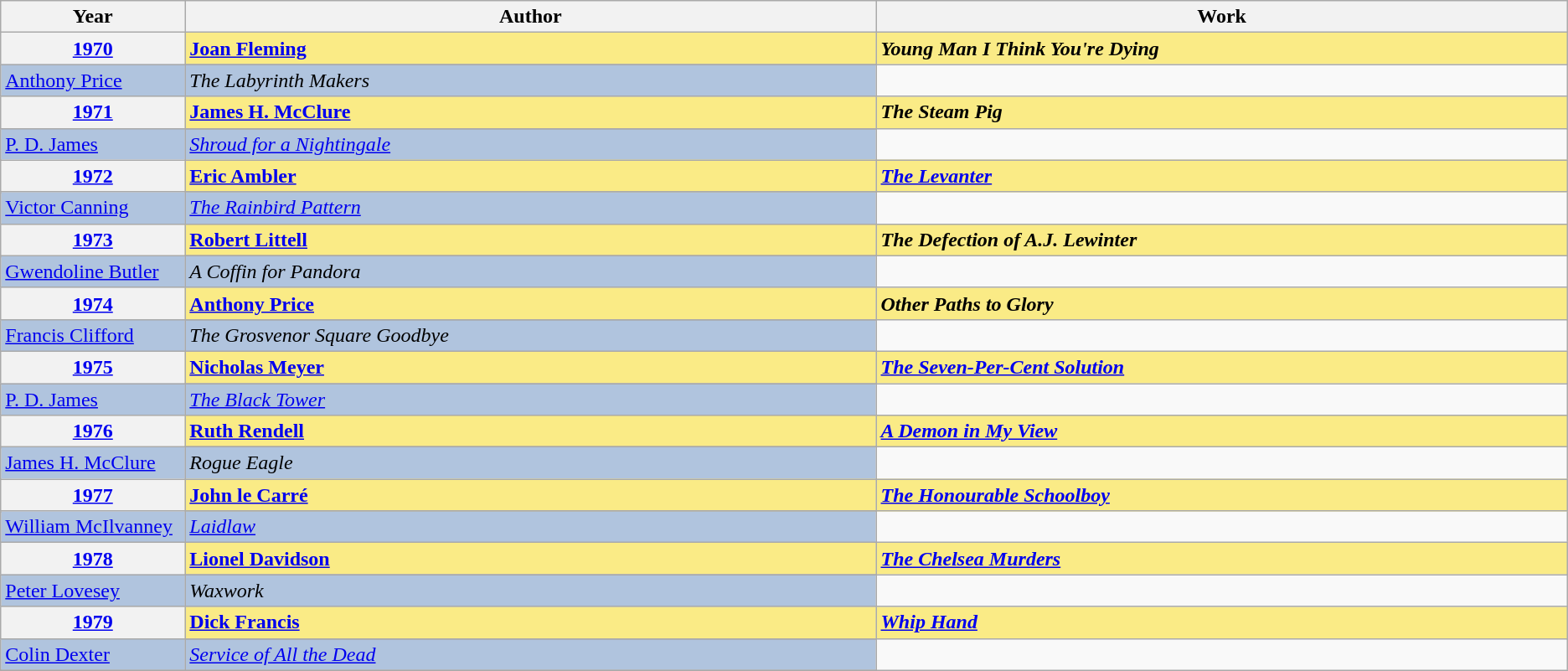<table class="wikitable sortable" style="text-align:left;">
<tr>
<th scope="col" style="width:8%;">Year</th>
<th scope="col" style="width:30%;">Author</th>
<th scope="col" style="width:30%;">Work</th>
</tr>
<tr>
<th scope="row" rowspan=2 style="text-align:center"><a href='#'>1970</a></th>
<td style="background:#FAEB86;"><strong><a href='#'>Joan Fleming</a> </strong></td>
<td style="background:#FAEB86;"><strong><em>Young Man I Think You're Dying</em></strong></td>
</tr>
<tr>
</tr>
<tr style="background:#B0C4DE;">
<td><a href='#'>Anthony Price</a></td>
<td><em>The Labyrinth Makers</em></td>
</tr>
<tr>
<th scope="row" rowspan=2 style="text-align:center"><a href='#'>1971</a></th>
<td style="background:#FAEB86;"><strong><a href='#'>James H. McClure</a> </strong></td>
<td style="background:#FAEB86;"><strong><em>The Steam Pig</em></strong></td>
</tr>
<tr>
</tr>
<tr style="background:#B0C4DE;">
<td><a href='#'>P. D. James</a></td>
<td><em><a href='#'>Shroud for a Nightingale</a></em></td>
</tr>
<tr>
<th scope="row" rowspan=2 style="text-align:center"><a href='#'>1972</a></th>
<td style="background:#FAEB86;"><strong><a href='#'>Eric Ambler</a> </strong></td>
<td style="background:#FAEB86;"><strong><em><a href='#'>The Levanter</a></em></strong></td>
</tr>
<tr>
</tr>
<tr style="background:#B0C4DE;">
<td><a href='#'>Victor Canning</a></td>
<td><em><a href='#'>The Rainbird Pattern</a></em></td>
</tr>
<tr>
<th scope="row" rowspan=2 style="text-align:center"><a href='#'>1973</a></th>
<td style="background:#FAEB86;"><strong><a href='#'>Robert Littell</a> </strong></td>
<td style="background:#FAEB86;"><strong><em>The Defection of A.J. Lewinter</em></strong></td>
</tr>
<tr>
</tr>
<tr style="background:#B0C4DE;">
<td><a href='#'>Gwendoline Butler</a></td>
<td><em>A Coffin for Pandora</em></td>
</tr>
<tr>
<th scope="row" rowspan=2 style="text-align:center"><a href='#'>1974</a></th>
<td style="background:#FAEB86;"><strong><a href='#'>Anthony Price</a> </strong></td>
<td style="background:#FAEB86;"><strong><em>Other Paths to Glory</em></strong></td>
</tr>
<tr>
</tr>
<tr style="background:#B0C4DE;">
<td><a href='#'>Francis Clifford</a></td>
<td><em>The Grosvenor Square Goodbye</em></td>
</tr>
<tr>
<th scope="row" rowspan=2 style="text-align:center"><a href='#'>1975</a></th>
<td style="background:#FAEB86;"><strong><a href='#'>Nicholas Meyer</a> </strong></td>
<td style="background:#FAEB86;"><strong><em><a href='#'>The Seven-Per-Cent Solution</a></em></strong></td>
</tr>
<tr>
</tr>
<tr style="background:#B0C4DE;">
<td><a href='#'>P. D. James</a></td>
<td><em><a href='#'>The Black Tower</a></em></td>
</tr>
<tr>
<th scope="row" rowspan=2 style="text-align:center"><a href='#'>1976</a></th>
<td style="background:#FAEB86;"><strong><a href='#'>Ruth Rendell</a> </strong></td>
<td style="background:#FAEB86;"><strong><em><a href='#'>A Demon in My View</a></em></strong></td>
</tr>
<tr>
</tr>
<tr style="background:#B0C4DE;">
<td><a href='#'>James H. McClure</a></td>
<td><em>Rogue Eagle</em></td>
</tr>
<tr>
<th scope="row" rowspan=2 style="text-align:center"><a href='#'>1977</a></th>
<td style="background:#FAEB86;"><strong><a href='#'>John le Carré</a> </strong></td>
<td style="background:#FAEB86;"><strong><em><a href='#'>The Honourable Schoolboy</a></em></strong></td>
</tr>
<tr>
</tr>
<tr style="background:#B0C4DE;">
<td><a href='#'>William McIlvanney</a></td>
<td><em><a href='#'>Laidlaw</a></em></td>
</tr>
<tr>
<th scope="row" rowspan=2 style="text-align:center"><a href='#'>1978</a></th>
<td style="background:#FAEB86;"><strong><a href='#'>Lionel Davidson</a> </strong></td>
<td style="background:#FAEB86;"><strong><em><a href='#'>The Chelsea Murders</a></em></strong></td>
</tr>
<tr>
</tr>
<tr style="background:#B0C4DE;">
<td><a href='#'>Peter Lovesey</a></td>
<td><em>Waxwork</em></td>
</tr>
<tr>
<th scope="row" rowspan=2 style="text-align:center"><a href='#'>1979</a></th>
<td style="background:#FAEB86;"><strong><a href='#'>Dick Francis</a> </strong></td>
<td style="background:#FAEB86;"><strong><em><a href='#'>Whip Hand</a></em></strong></td>
</tr>
<tr>
</tr>
<tr style="background:#B0C4DE;">
<td><a href='#'>Colin Dexter</a></td>
<td><em><a href='#'>Service of All the Dead</a></em></td>
</tr>
<tr>
</tr>
</table>
